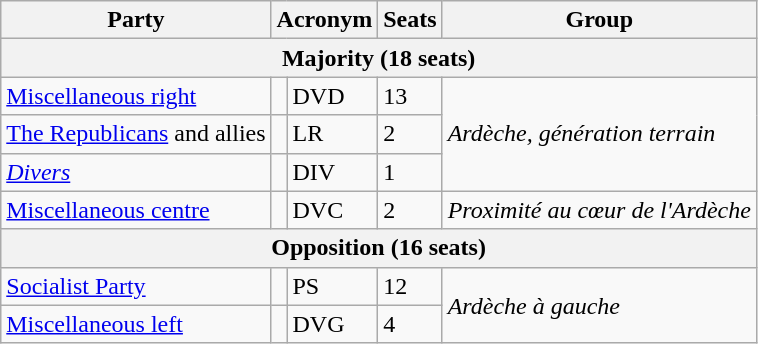<table class="wikitable">
<tr>
<th>Party</th>
<th colspan="2">Acronym</th>
<th>Seats</th>
<th>Group</th>
</tr>
<tr>
<th colspan="5"><strong>Majority</strong> (18 seats)</th>
</tr>
<tr>
<td><a href='#'>Miscellaneous right</a></td>
<td></td>
<td>DVD</td>
<td>13</td>
<td rowspan="3"><em>Ardèche, génération terrain</em></td>
</tr>
<tr>
<td><a href='#'>The Republicans</a> and allies</td>
<td></td>
<td>LR</td>
<td>2</td>
</tr>
<tr>
<td><em><a href='#'>Divers</a></em></td>
<td></td>
<td>DIV</td>
<td>1</td>
</tr>
<tr>
<td><a href='#'>Miscellaneous centre</a></td>
<td></td>
<td>DVC</td>
<td>2</td>
<td><em>Proximité au cœur de l'Ardèche</em></td>
</tr>
<tr>
<th colspan="5"><strong>Opposition</strong> (16 seats)</th>
</tr>
<tr>
<td><a href='#'>Socialist Party</a></td>
<td></td>
<td>PS</td>
<td>12</td>
<td rowspan="2"><em>Ardèche à gauche</em></td>
</tr>
<tr>
<td><a href='#'>Miscellaneous left</a></td>
<td></td>
<td>DVG</td>
<td>4</td>
</tr>
</table>
